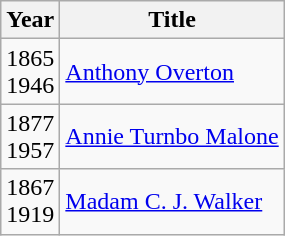<table class="wikitable">
<tr>
<th>Year</th>
<th>Title</th>
</tr>
<tr>
<td>1865<br>1946</td>
<td><a href='#'>Anthony Overton</a></td>
</tr>
<tr>
<td>1877<br>1957</td>
<td><a href='#'>Annie Turnbo Malone</a></td>
</tr>
<tr>
<td>1867<br>1919</td>
<td><a href='#'>Madam C. J. Walker</a></td>
</tr>
</table>
